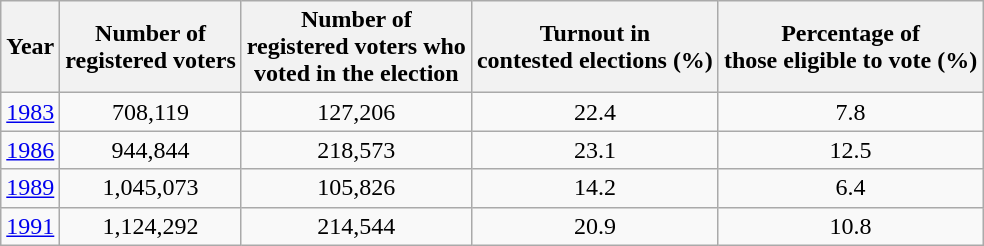<table class="wikitable" style="text-align: center">
<tr>
<th>Year</th>
<th>Number of <br>registered voters</th>
<th>Number of <br>registered voters who <br>voted in the election</th>
<th>Turnout in <br> contested elections (%)</th>
<th>Percentage of <br> those eligible to vote (%)</th>
</tr>
<tr>
<td><a href='#'>1983</a></td>
<td>708,119</td>
<td>127,206</td>
<td>22.4</td>
<td>7.8</td>
</tr>
<tr>
<td><a href='#'>1986</a></td>
<td>944,844</td>
<td>218,573</td>
<td>23.1</td>
<td>12.5</td>
</tr>
<tr>
<td><a href='#'>1989</a></td>
<td>1,045,073</td>
<td>105,826</td>
<td>14.2</td>
<td>6.4</td>
</tr>
<tr>
<td><a href='#'>1991</a></td>
<td>1,124,292</td>
<td>214,544</td>
<td>20.9</td>
<td>10.8</td>
</tr>
</table>
